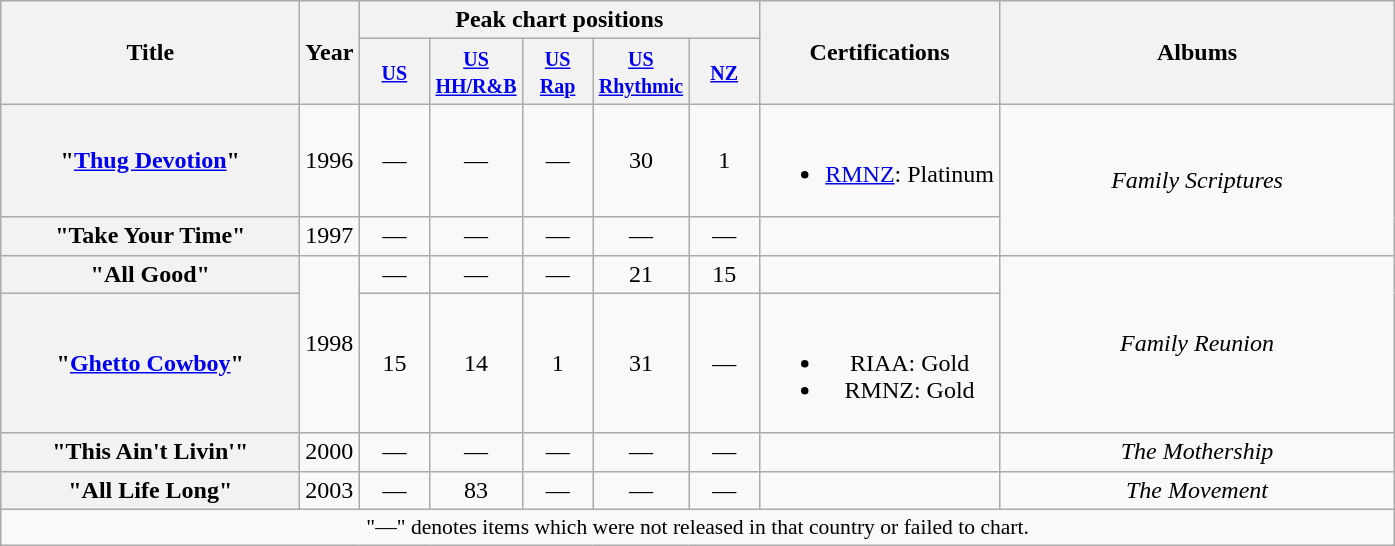<table class="wikitable plainrowheaders" style="text-align:center;" border="1">
<tr>
<th scope="col" rowspan="2" style="width:12em;">Title</th>
<th scope="col" rowspan="2">Year</th>
<th scope="col" colspan="5">Peak chart positions</th>
<th rowspan="2">Certifications</th>
<th rowspan="2" scope="col" style="width:16em;">Albums</th>
</tr>
<tr>
<th width="40"><small><a href='#'>US</a><br></small></th>
<th width="40"><small><a href='#'>US HH/R&B</a><br></small></th>
<th width="40"><small><a href='#'>US Rap</a><br></small></th>
<th width="40"><small><a href='#'>US Rhythmic</a><br></small></th>
<th width="40"><small><a href='#'>NZ</a><br></small></th>
</tr>
<tr>
<th scope="row">"<a href='#'>Thug Devotion</a>"</th>
<td align="center">1996</td>
<td align="center">—</td>
<td align="center">—</td>
<td align="center">—</td>
<td align="center">30</td>
<td align="center">1</td>
<td><br><ul><li><a href='#'>RMNZ</a>: Platinum</li></ul></td>
<td rowspan="2"><em>Family Scriptures</em></td>
</tr>
<tr>
<th scope="row">"Take Your Time"</th>
<td align="center">1997</td>
<td align="center">—</td>
<td align="center">—</td>
<td align="center">—</td>
<td align="center">—</td>
<td align="center">—</td>
<td></td>
</tr>
<tr>
<th scope="row">"All Good"</th>
<td align="center" rowspan="2">1998</td>
<td align="center">—</td>
<td align="center">—</td>
<td align="center">—</td>
<td align="center">21</td>
<td align="center">15</td>
<td></td>
<td rowspan="2"><em>Family Reunion</em></td>
</tr>
<tr>
<th scope="row">"<a href='#'>Ghetto Cowboy</a>"<br></th>
<td align="center">15</td>
<td align="center">14</td>
<td align="center">1</td>
<td align="center">31</td>
<td align="center">—</td>
<td><br><ul><li>RIAA: Gold</li><li>RMNZ: Gold</li></ul></td>
</tr>
<tr>
<th scope="row">"This Ain't Livin'"</th>
<td align="center">2000</td>
<td align="center">—</td>
<td align="center">—</td>
<td align="center">—</td>
<td align="center">—</td>
<td align="center">—</td>
<td></td>
<td><em>The Mothership</em></td>
</tr>
<tr>
<th scope="row">"All Life Long"</th>
<td align="center">2003</td>
<td align="center">—</td>
<td align="center">83</td>
<td align="center">—</td>
<td align="center">—</td>
<td align="center">—</td>
<td></td>
<td><em>The Movement</em></td>
</tr>
<tr>
<td colspan="15" style="font-size:90%;">"—" denotes items which were not released in that country or failed to chart.</td>
</tr>
</table>
